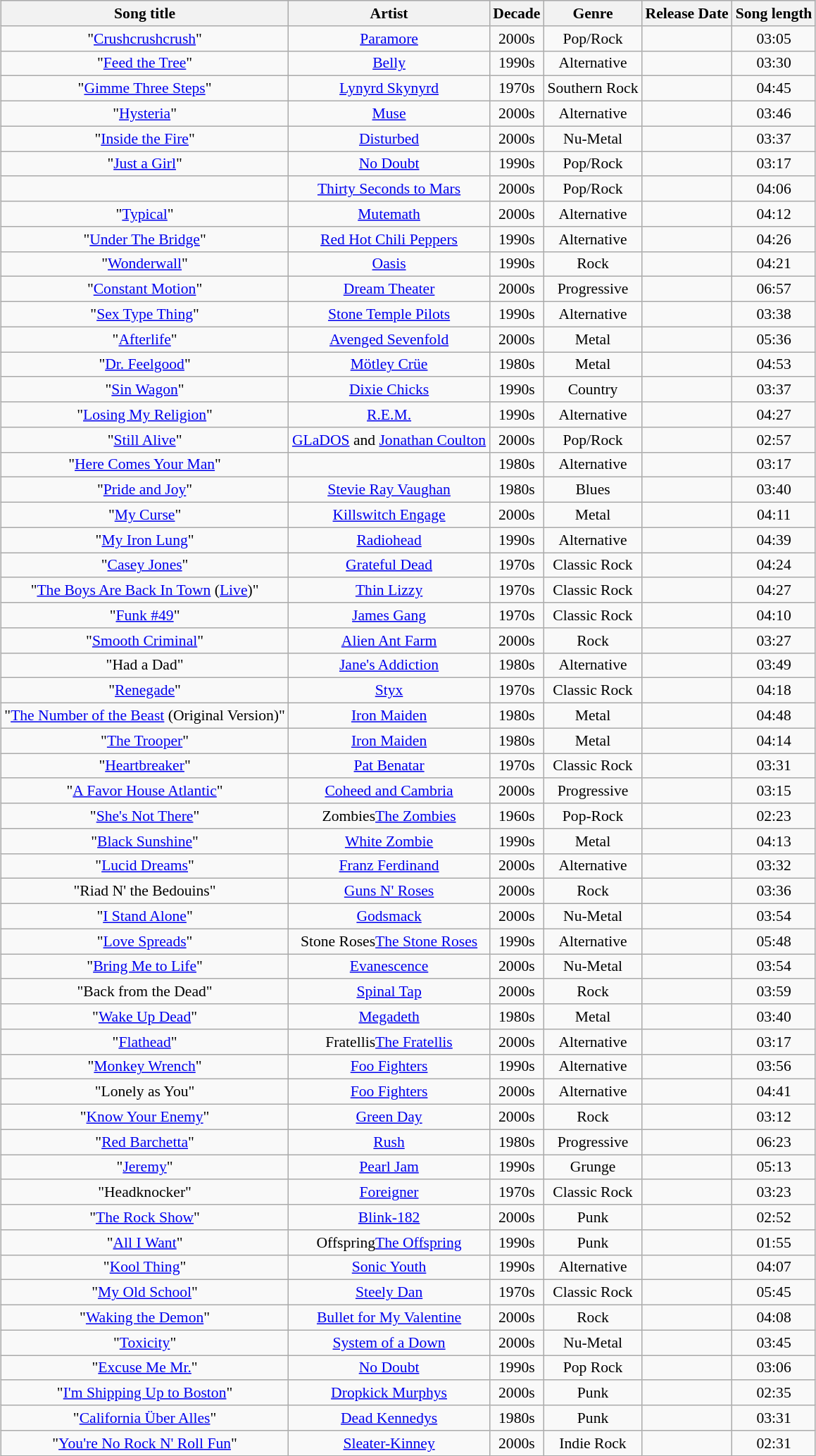<table class="wikitable sortable" style="font-size:90%; text-align:center; margin: 5px;">
<tr style="background:#ddddee;">
<th>Song title</th>
<th>Artist</th>
<th>Decade</th>
<th>Genre</th>
<th>Release Date</th>
<th>Song length</th>
</tr>
<tr>
<td>"<a href='#'>Crushcrushcrush</a>"</td>
<td><a href='#'>Paramore</a></td>
<td>2000s</td>
<td>Pop/Rock</td>
<td></td>
<td>03:05</td>
</tr>
<tr>
<td>"<a href='#'>Feed the Tree</a>"</td>
<td><a href='#'>Belly</a></td>
<td>1990s</td>
<td>Alternative</td>
<td></td>
<td>03:30</td>
</tr>
<tr>
<td>"<a href='#'>Gimme Three Steps</a>"</td>
<td><a href='#'>Lynyrd Skynyrd</a></td>
<td>1970s</td>
<td>Southern Rock</td>
<td></td>
<td>04:45</td>
</tr>
<tr>
<td>"<a href='#'>Hysteria</a>"</td>
<td><a href='#'>Muse</a></td>
<td>2000s</td>
<td>Alternative</td>
<td></td>
<td>03:46</td>
</tr>
<tr>
<td>"<a href='#'>Inside the Fire</a>"</td>
<td><a href='#'>Disturbed</a></td>
<td>2000s</td>
<td>Nu-Metal</td>
<td></td>
<td>03:37</td>
</tr>
<tr>
<td>"<a href='#'>Just a Girl</a>"</td>
<td><a href='#'>No Doubt</a></td>
<td>1990s</td>
<td>Pop/Rock</td>
<td></td>
<td>03:17</td>
</tr>
<tr>
<td></td>
<td><a href='#'>Thirty Seconds to Mars</a></td>
<td>2000s</td>
<td>Pop/Rock</td>
<td></td>
<td>04:06</td>
</tr>
<tr>
<td>"<a href='#'>Typical</a>"</td>
<td><a href='#'>Mutemath</a></td>
<td>2000s</td>
<td>Alternative</td>
<td></td>
<td>04:12</td>
</tr>
<tr>
<td>"<a href='#'>Under The Bridge</a>"</td>
<td><a href='#'>Red Hot Chili Peppers</a></td>
<td>1990s</td>
<td>Alternative</td>
<td></td>
<td>04:26</td>
</tr>
<tr>
<td>"<a href='#'>Wonderwall</a>"</td>
<td><a href='#'>Oasis</a></td>
<td>1990s</td>
<td>Rock</td>
<td></td>
<td>04:21</td>
</tr>
<tr>
<td>"<a href='#'>Constant Motion</a>"</td>
<td><a href='#'>Dream Theater</a></td>
<td>2000s</td>
<td>Progressive</td>
<td></td>
<td>06:57</td>
</tr>
<tr>
<td>"<a href='#'>Sex Type Thing</a>"</td>
<td><a href='#'>Stone Temple Pilots</a></td>
<td>1990s</td>
<td>Alternative</td>
<td></td>
<td>03:38</td>
</tr>
<tr>
<td>"<a href='#'>Afterlife</a>"</td>
<td><a href='#'>Avenged Sevenfold</a></td>
<td>2000s</td>
<td>Metal</td>
<td></td>
<td>05:36</td>
</tr>
<tr>
<td>"<a href='#'>Dr. Feelgood</a>"</td>
<td><a href='#'>Mötley Crüe</a></td>
<td>1980s</td>
<td>Metal</td>
<td></td>
<td>04:53</td>
</tr>
<tr>
<td>"<a href='#'>Sin Wagon</a>"</td>
<td><a href='#'>Dixie Chicks</a></td>
<td>1990s</td>
<td>Country</td>
<td></td>
<td>03:37</td>
</tr>
<tr>
<td>"<a href='#'>Losing My Religion</a>"</td>
<td><a href='#'>R.E.M.</a></td>
<td>1990s</td>
<td>Alternative</td>
<td></td>
<td>04:27</td>
</tr>
<tr>
<td>"<a href='#'>Still Alive</a>"</td>
<td><a href='#'>GLaDOS</a> and <a href='#'>Jonathan Coulton</a></td>
<td>2000s</td>
<td>Pop/Rock</td>
<td></td>
<td>02:57</td>
</tr>
<tr>
<td>"<a href='#'>Here Comes Your Man</a>"</td>
<td></td>
<td>1980s</td>
<td>Alternative</td>
<td></td>
<td>03:17</td>
</tr>
<tr>
<td>"<a href='#'>Pride and Joy</a>"</td>
<td><a href='#'>Stevie Ray Vaughan</a></td>
<td>1980s</td>
<td>Blues</td>
<td></td>
<td>03:40</td>
</tr>
<tr>
<td>"<a href='#'>My Curse</a>"</td>
<td><a href='#'>Killswitch Engage</a></td>
<td>2000s</td>
<td>Metal</td>
<td></td>
<td>04:11</td>
</tr>
<tr>
<td>"<a href='#'>My Iron Lung</a>"</td>
<td><a href='#'>Radiohead</a></td>
<td>1990s</td>
<td>Alternative</td>
<td></td>
<td>04:39</td>
</tr>
<tr>
<td>"<a href='#'>Casey Jones</a>"</td>
<td><a href='#'>Grateful Dead</a></td>
<td>1970s</td>
<td>Classic Rock</td>
<td></td>
<td>04:24</td>
</tr>
<tr>
<td>"<a href='#'>The Boys Are Back In Town</a> (<a href='#'>Live</a>)"</td>
<td><a href='#'>Thin Lizzy</a></td>
<td>1970s</td>
<td>Classic Rock</td>
<td></td>
<td>04:27</td>
</tr>
<tr>
<td>"<a href='#'>Funk #49</a>"</td>
<td><a href='#'>James Gang</a></td>
<td>1970s</td>
<td>Classic Rock</td>
<td></td>
<td>04:10</td>
</tr>
<tr>
<td>"<a href='#'>Smooth Criminal</a>"</td>
<td><a href='#'>Alien Ant Farm</a></td>
<td>2000s</td>
<td>Rock</td>
<td></td>
<td>03:27</td>
</tr>
<tr>
<td>"Had a Dad"</td>
<td><a href='#'>Jane's Addiction</a></td>
<td>1980s</td>
<td>Alternative</td>
<td></td>
<td>03:49</td>
</tr>
<tr>
<td>"<a href='#'>Renegade</a>"</td>
<td><a href='#'>Styx</a></td>
<td>1970s</td>
<td>Classic Rock</td>
<td></td>
<td>04:18</td>
</tr>
<tr>
<td>"<a href='#'>The Number of the Beast</a> (Original Version)"</td>
<td><a href='#'>Iron Maiden</a></td>
<td>1980s</td>
<td>Metal</td>
<td></td>
<td>04:48</td>
</tr>
<tr>
<td>"<a href='#'>The Trooper</a>"</td>
<td><a href='#'>Iron Maiden</a></td>
<td>1980s</td>
<td>Metal</td>
<td></td>
<td>04:14</td>
</tr>
<tr>
<td>"<a href='#'>Heartbreaker</a>"</td>
<td><a href='#'>Pat Benatar</a></td>
<td>1970s</td>
<td>Classic Rock</td>
<td></td>
<td>03:31</td>
</tr>
<tr>
<td>"<a href='#'>A Favor House Atlantic</a>"</td>
<td><a href='#'>Coheed and Cambria</a></td>
<td>2000s</td>
<td>Progressive</td>
<td></td>
<td>03:15</td>
</tr>
<tr>
<td>"<a href='#'>She's Not There</a>"</td>
<td><span>Zombies</span><a href='#'>The Zombies</a></td>
<td>1960s</td>
<td>Pop-Rock</td>
<td></td>
<td>02:23</td>
</tr>
<tr>
<td>"<a href='#'>Black Sunshine</a>"</td>
<td><a href='#'>White Zombie</a></td>
<td>1990s</td>
<td>Metal</td>
<td></td>
<td>04:13</td>
</tr>
<tr>
<td>"<a href='#'>Lucid Dreams</a>"</td>
<td><a href='#'>Franz Ferdinand</a></td>
<td>2000s</td>
<td>Alternative</td>
<td></td>
<td>03:32</td>
</tr>
<tr>
<td>"Riad N' the Bedouins"</td>
<td><a href='#'>Guns N' Roses</a></td>
<td>2000s</td>
<td>Rock</td>
<td></td>
<td>03:36</td>
</tr>
<tr>
<td>"<a href='#'>I Stand Alone</a>"</td>
<td><a href='#'>Godsmack</a></td>
<td>2000s</td>
<td>Nu-Metal</td>
<td></td>
<td>03:54</td>
</tr>
<tr>
<td>"<a href='#'>Love Spreads</a>"</td>
<td><span>Stone Roses</span><a href='#'>The Stone Roses</a></td>
<td>1990s</td>
<td>Alternative</td>
<td></td>
<td>05:48</td>
</tr>
<tr>
<td>"<a href='#'>Bring Me to Life</a>"</td>
<td><a href='#'>Evanescence</a></td>
<td>2000s</td>
<td>Nu-Metal</td>
<td></td>
<td>03:54</td>
</tr>
<tr>
<td>"Back from the Dead"</td>
<td><a href='#'>Spinal Tap</a></td>
<td>2000s</td>
<td>Rock</td>
<td></td>
<td>03:59</td>
</tr>
<tr>
<td>"<a href='#'>Wake Up Dead</a>"</td>
<td><a href='#'>Megadeth</a></td>
<td>1980s</td>
<td>Metal</td>
<td></td>
<td>03:40</td>
</tr>
<tr>
<td>"<a href='#'>Flathead</a>"</td>
<td><span>Fratellis</span><a href='#'>The Fratellis</a></td>
<td>2000s</td>
<td>Alternative</td>
<td></td>
<td>03:17</td>
</tr>
<tr>
<td>"<a href='#'>Monkey Wrench</a>"</td>
<td><a href='#'>Foo Fighters</a></td>
<td>1990s</td>
<td>Alternative</td>
<td></td>
<td>03:56</td>
</tr>
<tr>
<td>"Lonely as You"</td>
<td><a href='#'>Foo Fighters</a></td>
<td>2000s</td>
<td>Alternative</td>
<td></td>
<td>04:41</td>
</tr>
<tr>
<td>"<a href='#'>Know Your Enemy</a>"</td>
<td><a href='#'>Green Day</a></td>
<td>2000s</td>
<td>Rock</td>
<td></td>
<td>03:12</td>
</tr>
<tr>
<td>"<a href='#'>Red Barchetta</a>"</td>
<td><a href='#'>Rush</a></td>
<td>1980s</td>
<td>Progressive</td>
<td></td>
<td>06:23</td>
</tr>
<tr>
<td>"<a href='#'>Jeremy</a>"</td>
<td><a href='#'>Pearl Jam</a></td>
<td>1990s</td>
<td>Grunge</td>
<td></td>
<td>05:13</td>
</tr>
<tr>
<td>"Headknocker"</td>
<td><a href='#'>Foreigner</a></td>
<td>1970s</td>
<td>Classic Rock</td>
<td></td>
<td>03:23</td>
</tr>
<tr>
<td>"<a href='#'>The Rock Show</a>"</td>
<td><a href='#'>Blink-182</a></td>
<td>2000s</td>
<td>Punk</td>
<td></td>
<td>02:52</td>
</tr>
<tr>
<td>"<a href='#'>All I Want</a>"</td>
<td><span>Offspring</span><a href='#'>The Offspring</a></td>
<td>1990s</td>
<td>Punk</td>
<td></td>
<td>01:55</td>
</tr>
<tr>
<td>"<a href='#'>Kool Thing</a>"</td>
<td><a href='#'>Sonic Youth</a></td>
<td>1990s</td>
<td>Alternative</td>
<td></td>
<td>04:07</td>
</tr>
<tr>
<td>"<a href='#'>My Old School</a>"</td>
<td><a href='#'>Steely Dan</a></td>
<td>1970s</td>
<td>Classic Rock</td>
<td></td>
<td>05:45</td>
</tr>
<tr>
<td>"<a href='#'>Waking the Demon</a>"</td>
<td><a href='#'>Bullet for My Valentine</a></td>
<td>2000s</td>
<td>Rock</td>
<td></td>
<td>04:08</td>
</tr>
<tr>
<td>"<a href='#'>Toxicity</a>"</td>
<td><a href='#'>System of a Down</a></td>
<td>2000s</td>
<td>Nu-Metal</td>
<td></td>
<td>03:45</td>
</tr>
<tr>
<td>"<a href='#'>Excuse Me Mr.</a>"</td>
<td><a href='#'>No Doubt</a></td>
<td>1990s</td>
<td>Pop Rock</td>
<td></td>
<td>03:06</td>
</tr>
<tr>
<td>"<a href='#'>I'm Shipping Up to Boston</a>"</td>
<td><a href='#'>Dropkick Murphys</a></td>
<td>2000s</td>
<td>Punk</td>
<td></td>
<td>02:35</td>
</tr>
<tr>
<td>"<a href='#'>California Über Alles</a>"</td>
<td><a href='#'>Dead Kennedys</a></td>
<td>1980s</td>
<td>Punk</td>
<td></td>
<td>03:31</td>
</tr>
<tr>
<td>"<a href='#'>You're No Rock N' Roll Fun</a>"</td>
<td><a href='#'>Sleater-Kinney</a></td>
<td>2000s</td>
<td>Indie Rock</td>
<td></td>
<td>02:31</td>
</tr>
</table>
